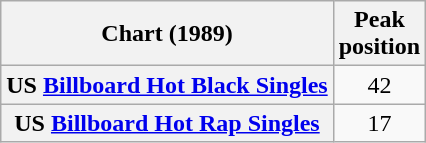<table class="wikitable sortable plainrowheaders" style="text-align:center">
<tr>
<th scope="col">Chart (1989)</th>
<th scope="col">Peak<br>position</th>
</tr>
<tr>
<th scope="row">US <a href='#'>Billboard Hot Black Singles</a></th>
<td style="text-align:center;">42</td>
</tr>
<tr>
<th scope="row">US <a href='#'>Billboard Hot Rap Singles</a></th>
<td style="text-align:center;">17</td>
</tr>
</table>
